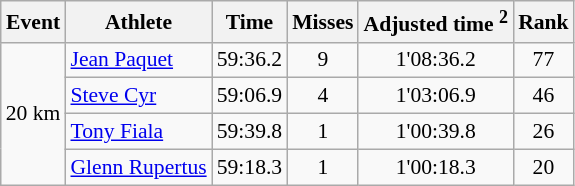<table class="wikitable" style="font-size:90%">
<tr>
<th>Event</th>
<th>Athlete</th>
<th>Time</th>
<th>Misses</th>
<th>Adjusted time <sup>2</sup></th>
<th>Rank</th>
</tr>
<tr>
<td rowspan="4">20 km</td>
<td><a href='#'>Jean Paquet</a></td>
<td align="center">59:36.2</td>
<td align="center">9</td>
<td align="center">1'08:36.2</td>
<td align="center">77</td>
</tr>
<tr>
<td><a href='#'>Steve Cyr</a></td>
<td align="center">59:06.9</td>
<td align="center">4</td>
<td align="center">1'03:06.9</td>
<td align="center">46</td>
</tr>
<tr>
<td><a href='#'>Tony Fiala</a></td>
<td align="center">59:39.8</td>
<td align="center">1</td>
<td align="center">1'00:39.8</td>
<td align="center">26</td>
</tr>
<tr>
<td><a href='#'>Glenn Rupertus</a></td>
<td align="center">59:18.3</td>
<td align="center">1</td>
<td align="center">1'00:18.3</td>
<td align="center">20</td>
</tr>
</table>
